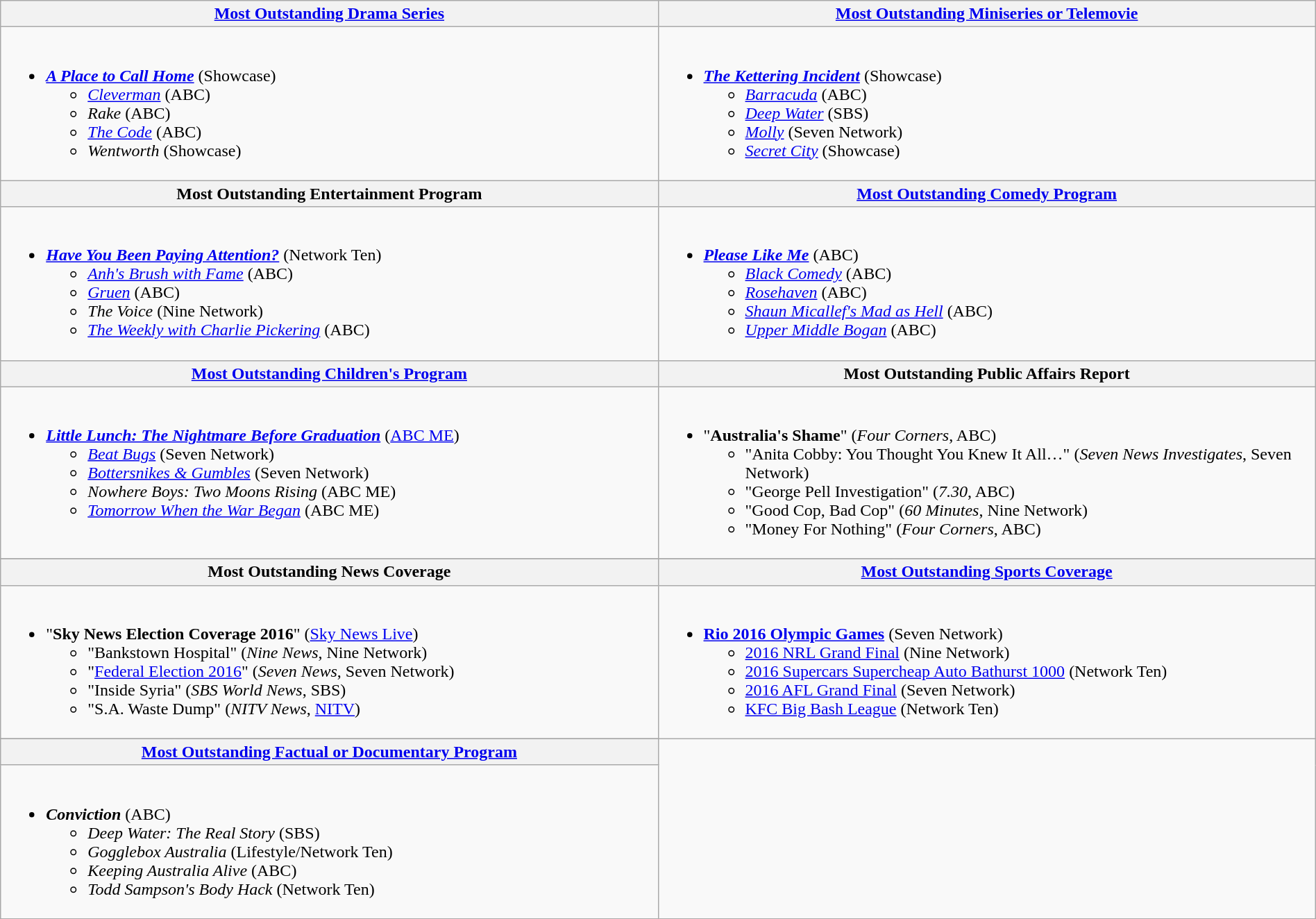<table class=wikitable width="100%">
<tr>
<th width="50%"><a href='#'>Most Outstanding Drama Series</a></th>
<th width="50%"><a href='#'>Most Outstanding Miniseries or Telemovie</a></th>
</tr>
<tr>
<td valign="top"><br><ul><li><strong><em><a href='#'>A Place to Call Home</a></em></strong> (Showcase)<ul><li><em><a href='#'>Cleverman</a></em> (ABC)</li><li><em>Rake</em> (ABC)</li><li><em><a href='#'>The Code</a></em> (ABC)</li><li><em>Wentworth</em> (Showcase)</li></ul></li></ul></td>
<td valign="top"><br><ul><li><strong><em><a href='#'>The Kettering Incident</a></em></strong> (Showcase)<ul><li><em><a href='#'>Barracuda</a></em> (ABC)</li><li><em><a href='#'>Deep Water</a></em> (SBS)</li><li><em><a href='#'>Molly</a></em> (Seven Network)</li><li><em><a href='#'>Secret City</a></em> (Showcase)</li></ul></li></ul></td>
</tr>
<tr>
<th width="50%">Most Outstanding Entertainment Program</th>
<th width="50%"><a href='#'>Most Outstanding Comedy Program</a></th>
</tr>
<tr>
<td valign="top"><br><ul><li><strong><em><a href='#'>Have You Been Paying Attention?</a></em></strong> (Network Ten)<ul><li><em><a href='#'>Anh's Brush with Fame</a></em> (ABC)</li><li><em><a href='#'>Gruen</a></em> (ABC)</li><li><em>The Voice</em> (Nine Network)</li><li><em><a href='#'>The Weekly with Charlie Pickering</a></em> (ABC)</li></ul></li></ul></td>
<td valign="top"><br><ul><li><strong><em><a href='#'>Please Like Me</a></em></strong> (ABC)<ul><li><em><a href='#'>Black Comedy</a></em> (ABC)</li><li><em><a href='#'>Rosehaven</a></em> (ABC)</li><li><em><a href='#'>Shaun Micallef's Mad as Hell</a></em> (ABC)</li><li><em><a href='#'>Upper Middle Bogan</a></em> (ABC)</li></ul></li></ul></td>
</tr>
<tr>
<th width="50%"><a href='#'>Most Outstanding Children's Program</a></th>
<th width="50%">Most Outstanding Public Affairs Report</th>
</tr>
<tr>
<td valign="top"><br><ul><li><strong><em><a href='#'>Little Lunch: The Nightmare Before Graduation</a></em></strong> (<a href='#'>ABC ME</a>)<ul><li><em><a href='#'>Beat Bugs</a></em> (Seven Network)</li><li><em><a href='#'>Bottersnikes & Gumbles</a></em> (Seven Network)</li><li><em>Nowhere Boys: Two Moons Rising</em> (ABC ME)</li><li><em><a href='#'>Tomorrow When the War Began</a></em> (ABC ME)</li></ul></li></ul></td>
<td valign="top"><br><ul><li>"<strong>Australia's Shame</strong>" (<em>Four Corners</em>, ABC)<ul><li>"Anita Cobby: You Thought You Knew It All…" (<em>Seven News Investigates</em>, Seven Network)</li><li>"George Pell Investigation" (<em>7.30</em>, ABC)</li><li>"Good Cop, Bad Cop" (<em>60 Minutes</em>, Nine Network)</li><li>"Money For Nothing" (<em>Four Corners</em>, ABC)</li></ul></li></ul></td>
</tr>
<tr>
</tr>
<tr>
<th width="50%">Most Outstanding News Coverage</th>
<th width="50%"><a href='#'>Most Outstanding Sports Coverage</a></th>
</tr>
<tr>
<td valign="top"><br><ul><li>"<strong>Sky News Election Coverage 2016</strong>" (<a href='#'>Sky News Live</a>)<ul><li>"Bankstown Hospital" (<em>Nine News</em>, Nine Network)</li><li>"<a href='#'>Federal Election 2016</a>" (<em>Seven News</em>, Seven Network)</li><li>"Inside Syria" (<em>SBS World News</em>, SBS)</li><li>"S.A. Waste Dump" (<em>NITV News</em>, <a href='#'>NITV</a>)</li></ul></li></ul></td>
<td valign="top"><br><ul><li><strong><a href='#'>Rio 2016 Olympic Games</a></strong> (Seven Network)<ul><li><a href='#'>2016 NRL Grand Final</a> (Nine Network)</li><li><a href='#'>2016 Supercars Supercheap Auto Bathurst 1000</a> (Network Ten)</li><li><a href='#'>2016 AFL Grand Final</a> (Seven Network)</li><li><a href='#'>KFC Big Bash League</a> (Network Ten)</li></ul></li></ul></td>
</tr>
<tr>
</tr>
<tr>
<th width="50%"><a href='#'>Most Outstanding Factual or Documentary Program</a></th>
</tr>
<tr>
<td valign="top"><br><ul><li><strong><em>Conviction</em></strong> (ABC)<ul><li><em>Deep Water: The Real Story</em> (SBS)</li><li><em>Gogglebox Australia</em> (Lifestyle/Network Ten)</li><li><em>Keeping Australia Alive</em> (ABC)</li><li><em>Todd Sampson's Body Hack</em> (Network Ten)</li></ul></li></ul></td>
</tr>
</table>
